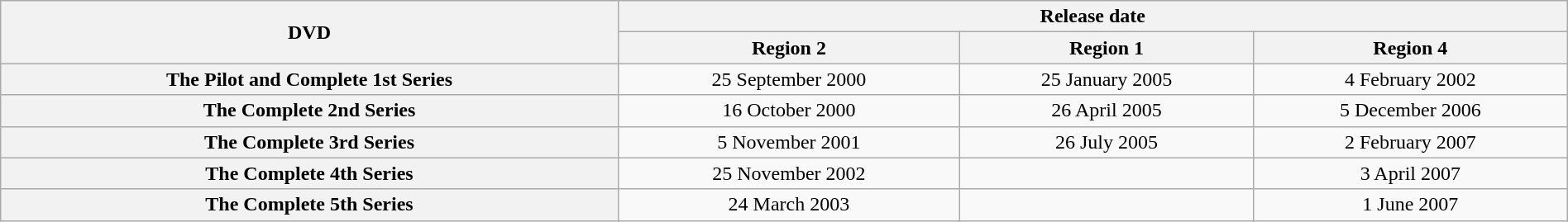<table class="wikitable" style="width:100%;">
<tr>
<th rowspan=2>DVD</th>
<th colspan=4>Release date</th>
</tr>
<tr>
<th>Region 2</th>
<th>Region 1</th>
<th>Region 4</th>
</tr>
<tr>
<th>The Pilot and Complete 1st Series</th>
<td style="text-align:center;">25 September 2000</td>
<td style="text-align:center;">25 January 2005</td>
<td style="text-align:center;">4 February 2002</td>
</tr>
<tr>
<th>The Complete 2nd Series</th>
<td style="text-align:center;">16 October 2000</td>
<td style="text-align:center;">26 April 2005</td>
<td style="text-align:center;">5 December 2006</td>
</tr>
<tr>
<th>The Complete 3rd Series</th>
<td style="text-align:center;">5 November 2001</td>
<td style="text-align:center;">26 July 2005</td>
<td style="text-align:center;">2 February 2007</td>
</tr>
<tr>
<th>The Complete 4th Series</th>
<td style="text-align:center;">25 November 2002</td>
<td style="text-align:center;"></td>
<td style="text-align:center;">3 April 2007</td>
</tr>
<tr>
<th>The Complete 5th Series</th>
<td style="text-align:center;">24 March 2003</td>
<td style="text-align:center;"></td>
<td style="text-align:center;">1 June 2007</td>
</tr>
</table>
